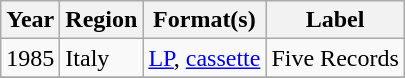<table class="wikitable">
<tr>
<th align="center">Year</th>
<th align="center">Region</th>
<th align="center">Format(s)</th>
<th align="center">Label</th>
</tr>
<tr>
<td align="left">1985</td>
<td align="left">Italy</td>
<td align="left"><a href='#'>LP</a>, <a href='#'>cassette</a></td>
<td align="left">Five Records</td>
</tr>
<tr>
</tr>
</table>
